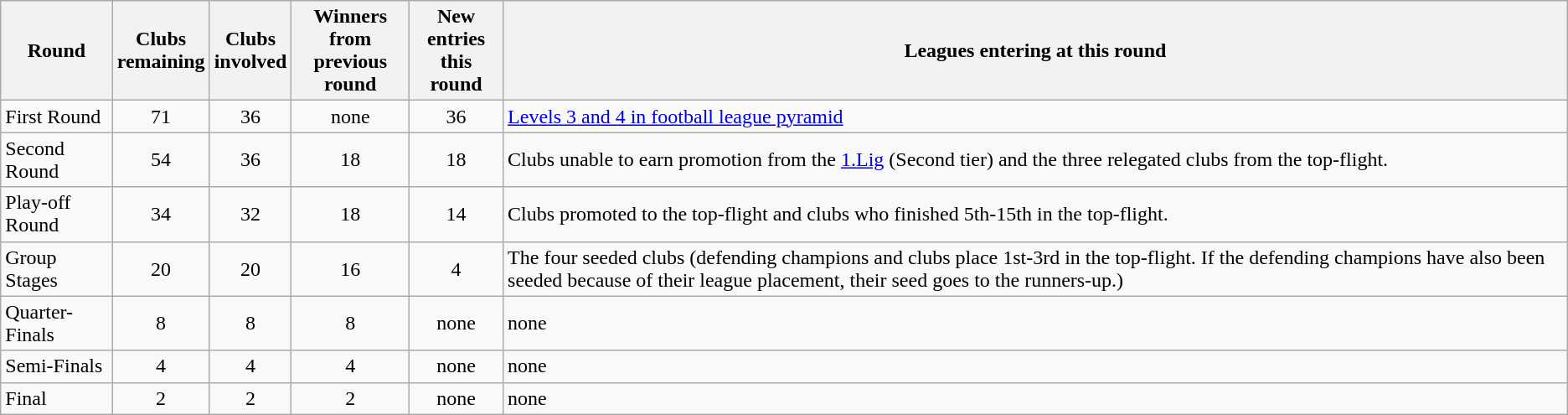<table class="wikitable">
<tr>
<th>Round</th>
<th>Clubs<br>remaining</th>
<th>Clubs<br>involved</th>
<th>Winners from<br>previous round</th>
<th>New entries<br>this round</th>
<th>Leagues entering at this round</th>
</tr>
<tr>
<td>First Round</td>
<td align="center">71</td>
<td align="center">36</td>
<td align="center">none</td>
<td align="center">36</td>
<td><a href='#'>Levels 3 and 4 in football league pyramid</a></td>
</tr>
<tr>
<td>Second Round</td>
<td align="center">54</td>
<td align="center">36</td>
<td align="center">18</td>
<td align="center">18</td>
<td>Clubs unable to earn promotion from the <a href='#'>1.Lig</a> (Second tier) and the three relegated clubs from the top-flight.</td>
</tr>
<tr>
<td>Play-off Round</td>
<td align="center">34</td>
<td align="center">32</td>
<td align="center">18</td>
<td align="center">14</td>
<td>Clubs promoted to the top-flight and clubs who finished 5th-15th in the top-flight.</td>
</tr>
<tr>
<td>Group Stages</td>
<td align="center">20</td>
<td align="center">20</td>
<td align="center">16</td>
<td align="center">4</td>
<td>The four seeded clubs (defending champions and clubs place 1st-3rd in the top-flight. If the defending champions have also been seeded because of their league placement, their seed goes to the runners-up.)</td>
</tr>
<tr>
<td>Quarter-Finals</td>
<td align="center">8</td>
<td align="center">8</td>
<td align="center">8</td>
<td align="center">none</td>
<td>none</td>
</tr>
<tr>
<td>Semi-Finals</td>
<td align="center">4</td>
<td align="center">4</td>
<td align="center">4</td>
<td align="center">none</td>
<td>none</td>
</tr>
<tr>
<td>Final</td>
<td align="center">2</td>
<td align="center">2</td>
<td align="center">2</td>
<td align="center">none</td>
<td>none</td>
</tr>
</table>
